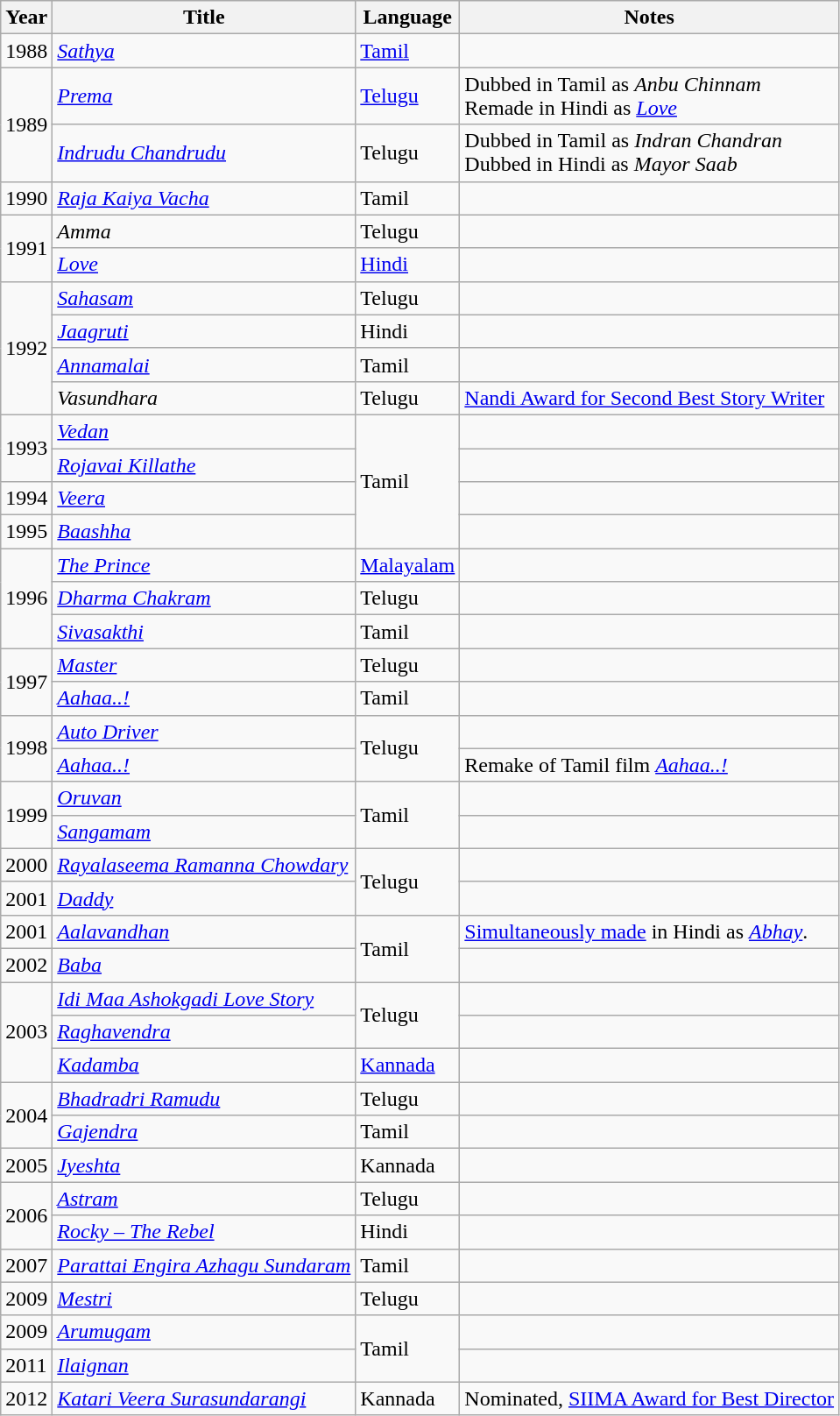<table class="wikitable sortable">
<tr>
<th>Year</th>
<th>Title</th>
<th>Language</th>
<th>Notes</th>
</tr>
<tr>
<td>1988</td>
<td><em><a href='#'>Sathya</a></em></td>
<td><a href='#'>Tamil</a></td>
<td></td>
</tr>
<tr>
<td rowspan="2">1989</td>
<td><em><a href='#'>Prema</a></em></td>
<td><a href='#'>Telugu</a></td>
<td>Dubbed in Tamil as <em>Anbu Chinnam</em><br>Remade in Hindi as <em><a href='#'>Love</a></em></td>
</tr>
<tr>
<td><em><a href='#'>Indrudu Chandrudu</a></em></td>
<td>Telugu</td>
<td>Dubbed in Tamil as <em>Indran Chandran</em><br>Dubbed in Hindi as <em>Mayor Saab</em></td>
</tr>
<tr>
<td>1990</td>
<td><em><a href='#'>Raja Kaiya Vacha</a></em></td>
<td>Tamil</td>
<td></td>
</tr>
<tr>
<td rowspan="2">1991</td>
<td><em>Amma</em></td>
<td>Telugu</td>
<td></td>
</tr>
<tr>
<td><em><a href='#'>Love</a></em></td>
<td><a href='#'>Hindi</a></td>
<td></td>
</tr>
<tr>
<td rowspan="4">1992</td>
<td><em><a href='#'>Sahasam</a></em></td>
<td>Telugu</td>
<td></td>
</tr>
<tr>
<td><em><a href='#'>Jaagruti</a></em></td>
<td>Hindi</td>
<td></td>
</tr>
<tr>
<td><em><a href='#'>Annamalai</a></em></td>
<td>Tamil</td>
<td></td>
</tr>
<tr>
<td><em>Vasundhara</em></td>
<td>Telugu</td>
<td><a href='#'>Nandi Award for Second Best Story Writer</a></td>
</tr>
<tr>
<td rowspan="2">1993</td>
<td><em><a href='#'>Vedan</a></em></td>
<td rowspan="4">Tamil</td>
<td></td>
</tr>
<tr>
<td><em><a href='#'>Rojavai Killathe</a></em></td>
<td></td>
</tr>
<tr>
<td>1994</td>
<td><em><a href='#'>Veera</a></em></td>
<td></td>
</tr>
<tr>
<td>1995</td>
<td><em><a href='#'>Baashha</a></em></td>
<td></td>
</tr>
<tr>
<td rowspan="3">1996</td>
<td><em><a href='#'>The Prince</a></em></td>
<td><a href='#'>Malayalam</a></td>
<td></td>
</tr>
<tr>
<td><em><a href='#'>Dharma Chakram</a></em></td>
<td>Telugu</td>
<td></td>
</tr>
<tr>
<td><em><a href='#'>Sivasakthi</a></em></td>
<td>Tamil</td>
<td></td>
</tr>
<tr>
<td rowspan="2">1997</td>
<td><em><a href='#'>Master</a></em></td>
<td>Telugu</td>
<td></td>
</tr>
<tr>
<td><em><a href='#'>Aahaa..!</a></em></td>
<td>Tamil</td>
<td></td>
</tr>
<tr>
<td rowspan="2">1998</td>
<td><em><a href='#'>Auto Driver</a></em></td>
<td rowspan="2">Telugu</td>
<td></td>
</tr>
<tr>
<td><em><a href='#'>Aahaa..!</a></em></td>
<td>Remake of Tamil film <em><a href='#'>Aahaa..!</a></em></td>
</tr>
<tr>
<td rowspan="2">1999</td>
<td><em><a href='#'>Oruvan</a></em></td>
<td rowspan="2">Tamil</td>
<td></td>
</tr>
<tr>
<td><em><a href='#'>Sangamam</a></em></td>
<td></td>
</tr>
<tr>
<td>2000</td>
<td><em><a href='#'>Rayalaseema Ramanna Chowdary</a></em></td>
<td rowspan="2">Telugu</td>
<td></td>
</tr>
<tr>
<td>2001</td>
<td><em><a href='#'>Daddy</a></em></td>
<td></td>
</tr>
<tr>
<td>2001</td>
<td><em><a href='#'>Aalavandhan</a></em></td>
<td rowspan="2">Tamil</td>
<td><a href='#'>Simultaneously made</a> in Hindi as <em><a href='#'>Abhay</a></em>.</td>
</tr>
<tr>
<td>2002</td>
<td><em><a href='#'>Baba</a></em></td>
<td></td>
</tr>
<tr>
<td rowspan="3">2003</td>
<td><em><a href='#'>Idi Maa Ashokgadi Love Story</a></em></td>
<td rowspan="2">Telugu</td>
<td></td>
</tr>
<tr>
<td><em><a href='#'>Raghavendra</a></em></td>
<td></td>
</tr>
<tr>
<td><em><a href='#'>Kadamba</a></em></td>
<td><a href='#'>Kannada</a></td>
<td></td>
</tr>
<tr>
<td rowspan="2">2004</td>
<td><em><a href='#'>Bhadradri Ramudu</a></em></td>
<td>Telugu</td>
<td></td>
</tr>
<tr>
<td><em><a href='#'>Gajendra</a></em></td>
<td>Tamil</td>
<td></td>
</tr>
<tr>
<td>2005</td>
<td><em><a href='#'>Jyeshta</a></em></td>
<td>Kannada</td>
<td></td>
</tr>
<tr>
<td rowspan="2">2006</td>
<td><em><a href='#'>Astram</a></em></td>
<td>Telugu</td>
<td></td>
</tr>
<tr>
<td><em><a href='#'>Rocky – The Rebel</a></em></td>
<td>Hindi</td>
<td></td>
</tr>
<tr>
<td>2007</td>
<td><em><a href='#'>Parattai Engira Azhagu Sundaram</a></em></td>
<td>Tamil</td>
<td></td>
</tr>
<tr>
<td>2009</td>
<td><em><a href='#'>Mestri</a></em></td>
<td>Telugu</td>
<td></td>
</tr>
<tr>
<td>2009</td>
<td><em><a href='#'>Arumugam</a></em></td>
<td rowspan="2">Tamil</td>
<td></td>
</tr>
<tr>
<td>2011</td>
<td><em><a href='#'>Ilaignan</a></em></td>
<td></td>
</tr>
<tr>
<td>2012</td>
<td><em><a href='#'>Katari Veera Surasundarangi</a></em></td>
<td>Kannada</td>
<td>Nominated, <a href='#'>SIIMA Award for Best Director</a></td>
</tr>
</table>
